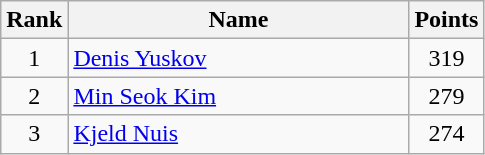<table class="wikitable" border="1" style="text-align:center">
<tr>
<th width=30>Rank</th>
<th width=220>Name</th>
<th width=25>Points</th>
</tr>
<tr>
<td>1</td>
<td align="left"> <a href='#'>Denis Yuskov</a></td>
<td>319</td>
</tr>
<tr>
<td>2</td>
<td align="left"> <a href='#'>Min Seok Kim</a></td>
<td>279</td>
</tr>
<tr>
<td>3</td>
<td align="left"> <a href='#'>Kjeld Nuis</a></td>
<td>274</td>
</tr>
</table>
